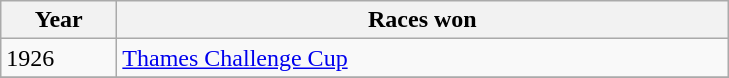<table class="wikitable">
<tr>
<th width=70>Year</th>
<th width=400>Races won</th>
</tr>
<tr>
<td>1926</td>
<td><a href='#'>Thames Challenge Cup</a></td>
</tr>
<tr>
</tr>
</table>
